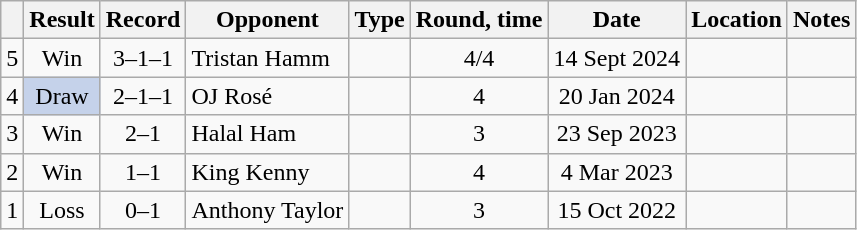<table class="wikitable" style="text-align:center">
<tr>
<th></th>
<th>Result</th>
<th>Record</th>
<th>Opponent</th>
<th>Type</th>
<th>Round, time</th>
<th>Date</th>
<th>Location</th>
<th>Notes</th>
</tr>
<tr>
<td>5</td>
<td>Win</td>
<td>3–1–1</td>
<td style="text-align:left;">Tristan Hamm</td>
<td></td>
<td>4/4</td>
<td>14 Sept 2024</td>
<td style="text-align:left;"></td>
<td style="text-align:left;"></td>
</tr>
<tr>
<td>4</td>
<td style="background:#c5d2ea; color:black; vertical-align:middle; text-align:center; " class="table-draw">Draw</td>
<td>2–1–1</td>
<td style="text-align:left;">OJ Rosé</td>
<td></td>
<td>4</td>
<td>20 Jan 2024</td>
<td style="text-align:left;"></td>
<td style="text-align:left;"></td>
</tr>
<tr>
<td>3</td>
<td>Win</td>
<td>2–1</td>
<td style="text-align:left;">Halal Ham</td>
<td></td>
<td>3</td>
<td>23 Sep 2023</td>
<td style="text-align:left;"></td>
<td style="text-align:left;"></td>
</tr>
<tr>
<td>2</td>
<td>Win</td>
<td>1–1</td>
<td style="text-align:left;">King Kenny</td>
<td></td>
<td>4</td>
<td>4 Mar 2023</td>
<td style="text-align:left;"></td>
<td style="text-align:left;"></td>
</tr>
<tr>
<td>1</td>
<td>Loss</td>
<td>0–1</td>
<td style="text-align:left;">Anthony Taylor</td>
<td></td>
<td>3</td>
<td>15 Oct 2022</td>
<td style="text-align:left;"></td>
<td style="text-align:left;"></td>
</tr>
</table>
